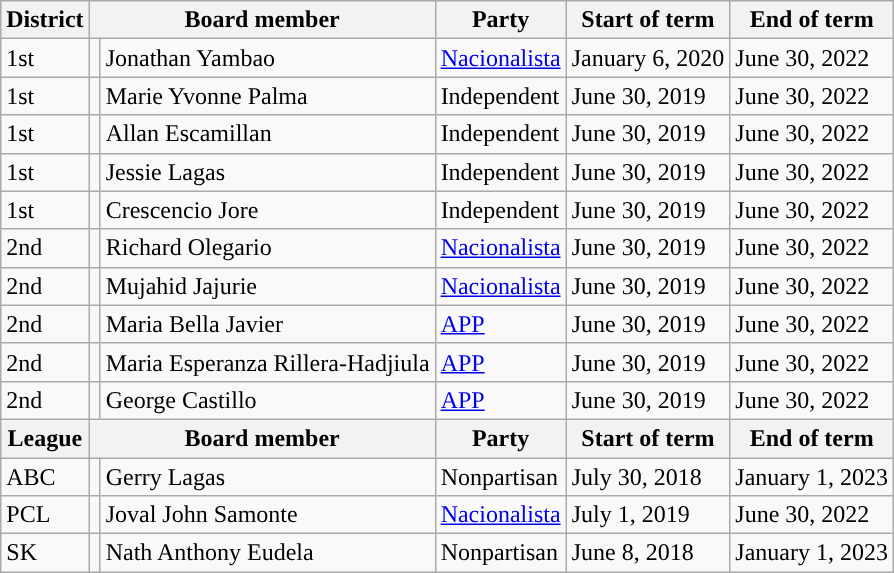<table class="wikitable">
<tr>
<th>District</th>
<th colspan="2">Board member</th>
<th>Party</th>
<th>Start of term</th>
<th>End of term</th>
</tr>
<tr>
<td>1st</td>
<td></td>
<td>Jonathan Yambao</td>
<td><a href='#'>Nacionalista</a></td>
<td>January 6, 2020</td>
<td>June 30, 2022</td>
</tr>
<tr>
<td>1st</td>
<td></td>
<td>Marie Yvonne Palma</td>
<td>Independent</td>
<td>June 30, 2019</td>
<td>June 30, 2022</td>
</tr>
<tr>
<td>1st</td>
<td></td>
<td>Allan Escamillan</td>
<td>Independent</td>
<td>June 30, 2019</td>
<td>June 30, 2022</td>
</tr>
<tr>
<td>1st</td>
<td></td>
<td>Jessie Lagas</td>
<td>Independent</td>
<td>June 30, 2019</td>
<td>June 30, 2022</td>
</tr>
<tr>
<td>1st</td>
<td></td>
<td>Crescencio Jore</td>
<td>Independent</td>
<td>June 30, 2019</td>
<td>June 30, 2022</td>
</tr>
<tr>
<td>2nd</td>
<td></td>
<td>Richard Olegario</td>
<td><a href='#'>Nacionalista</a></td>
<td>June 30, 2019</td>
<td>June 30, 2022</td>
</tr>
<tr>
<td>2nd</td>
<td></td>
<td>Mujahid Jajurie</td>
<td><a href='#'>Nacionalista</a></td>
<td>June 30, 2019</td>
<td>June 30, 2022</td>
</tr>
<tr>
<td>2nd</td>
<td></td>
<td>Maria Bella Javier</td>
<td><a href='#'>APP</a></td>
<td>June 30, 2019</td>
<td>June 30, 2022</td>
</tr>
<tr>
<td>2nd</td>
<td></td>
<td>Maria Esperanza Rillera-Hadjiula</td>
<td><a href='#'>APP</a></td>
<td>June 30, 2019</td>
<td>June 30, 2022</td>
</tr>
<tr>
<td>2nd</td>
<td></td>
<td>George Castillo</td>
<td><a href='#'>APP</a></td>
<td>June 30, 2019</td>
<td>June 30, 2022</td>
</tr>
<tr>
<th>League</th>
<th colspan="2">Board member</th>
<th>Party</th>
<th>Start of term</th>
<th>End of term</th>
</tr>
<tr>
<td>ABC</td>
<td></td>
<td>Gerry Lagas</td>
<td>Nonpartisan</td>
<td>July 30, 2018</td>
<td>January 1, 2023</td>
</tr>
<tr>
<td>PCL</td>
<td></td>
<td>Joval John Samonte</td>
<td><a href='#'>Nacionalista</a></td>
<td>July 1, 2019</td>
<td>June 30, 2022</td>
</tr>
<tr>
<td>SK</td>
<td></td>
<td>Nath Anthony Eudela</td>
<td>Nonpartisan</td>
<td>June 8, 2018</td>
<td>January 1, 2023</td>
</tr>
</table>
